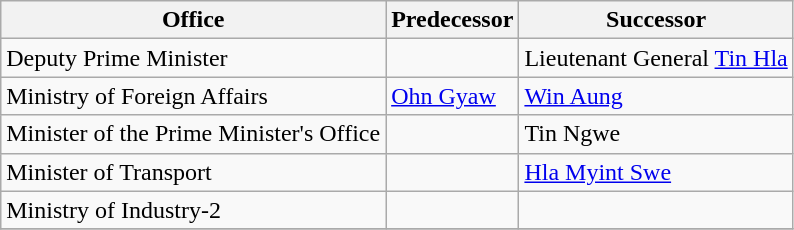<table class=wikitable>
<tr>
<th>Office</th>
<th>Predecessor</th>
<th>Successor</th>
</tr>
<tr>
<td>Deputy Prime Minister</td>
<td></td>
<td>Lieutenant General <a href='#'>Tin Hla</a></td>
</tr>
<tr>
<td>Ministry of Foreign Affairs</td>
<td><a href='#'>Ohn Gyaw</a></td>
<td><a href='#'>Win Aung</a></td>
</tr>
<tr>
<td>Minister of the Prime Minister's Office</td>
<td></td>
<td>Tin Ngwe</td>
</tr>
<tr>
<td>Minister of Transport</td>
<td></td>
<td><a href='#'>Hla Myint Swe</a></td>
</tr>
<tr>
<td>Ministry of Industry-2</td>
<td></td>
<td></td>
</tr>
<tr>
</tr>
</table>
